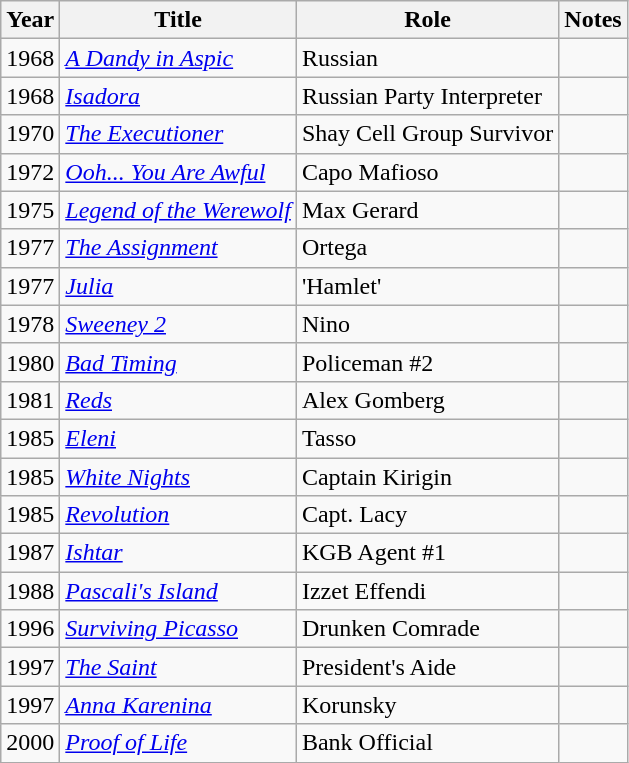<table class="wikitable">
<tr>
<th>Year</th>
<th>Title</th>
<th>Role</th>
<th>Notes</th>
</tr>
<tr>
<td>1968</td>
<td><em><a href='#'>A Dandy in Aspic</a></em></td>
<td>Russian</td>
<td></td>
</tr>
<tr>
<td>1968</td>
<td><em><a href='#'>Isadora</a></em></td>
<td>Russian Party Interpreter</td>
<td></td>
</tr>
<tr>
<td>1970</td>
<td><em><a href='#'>The Executioner</a></em></td>
<td>Shay Cell Group Survivor</td>
<td></td>
</tr>
<tr>
<td>1972</td>
<td><em><a href='#'>Ooh... You Are Awful</a></em></td>
<td>Capo Mafioso</td>
<td></td>
</tr>
<tr>
<td>1975</td>
<td><em><a href='#'>Legend of the Werewolf</a></em></td>
<td>Max Gerard</td>
<td></td>
</tr>
<tr>
<td>1977</td>
<td><em><a href='#'>The Assignment</a></em></td>
<td>Ortega</td>
<td></td>
</tr>
<tr>
<td>1977</td>
<td><em><a href='#'>Julia</a></em></td>
<td>'Hamlet'</td>
<td></td>
</tr>
<tr>
<td>1978</td>
<td><em><a href='#'>Sweeney 2</a></em></td>
<td>Nino</td>
<td></td>
</tr>
<tr>
<td>1980</td>
<td><em><a href='#'>Bad Timing</a></em></td>
<td>Policeman #2</td>
<td></td>
</tr>
<tr>
<td>1981</td>
<td><em><a href='#'>Reds</a></em></td>
<td>Alex Gomberg</td>
<td></td>
</tr>
<tr>
<td>1985</td>
<td><em><a href='#'>Eleni</a></em></td>
<td>Tasso</td>
<td></td>
</tr>
<tr>
<td>1985</td>
<td><em><a href='#'>White Nights</a></em></td>
<td>Captain Kirigin</td>
<td></td>
</tr>
<tr>
<td>1985</td>
<td><em><a href='#'>Revolution</a></em></td>
<td>Capt. Lacy</td>
<td></td>
</tr>
<tr>
<td>1987</td>
<td><em><a href='#'>Ishtar</a></em></td>
<td>KGB Agent #1</td>
<td></td>
</tr>
<tr>
<td>1988</td>
<td><em><a href='#'>Pascali's Island</a></em></td>
<td>Izzet Effendi</td>
<td></td>
</tr>
<tr>
<td>1996</td>
<td><em><a href='#'>Surviving Picasso</a></em></td>
<td>Drunken Comrade</td>
<td></td>
</tr>
<tr>
<td>1997</td>
<td><em><a href='#'>The Saint</a></em></td>
<td>President's Aide</td>
<td></td>
</tr>
<tr>
<td>1997</td>
<td><em><a href='#'>Anna Karenina</a></em></td>
<td>Korunsky</td>
<td></td>
</tr>
<tr>
<td>2000</td>
<td><em><a href='#'>Proof of Life</a></em></td>
<td>Bank Official</td>
<td></td>
</tr>
</table>
